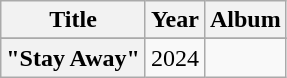<table class="wikitable plainrowheaders" style="text-align:center;">
<tr>
<th scope="col">Title</th>
<th scope="col">Year</th>
<th scope="col">Album</th>
</tr>
<tr>
</tr>
<tr>
<th scope="row">"Stay Away"<br></th>
<td>2024</td>
<td></td>
</tr>
</table>
